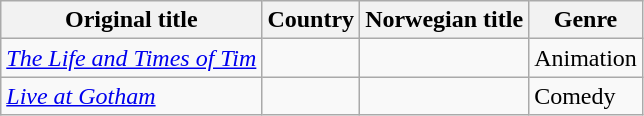<table class="wikitable">
<tr>
<th>Original title</th>
<th>Country</th>
<th>Norwegian title</th>
<th>Genre</th>
</tr>
<tr>
<td><em><a href='#'>The Life and Times of Tim</a></em></td>
<td></td>
<td></td>
<td>Animation</td>
</tr>
<tr>
<td><em><a href='#'>Live at Gotham</a></em></td>
<td></td>
<td></td>
<td>Comedy</td>
</tr>
</table>
